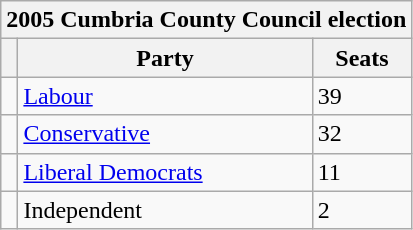<table class="wikitable" style="right">
<tr>
<th colspan="3">2005 Cumbria County Council election</th>
</tr>
<tr>
<th></th>
<th>Party</th>
<th>Seats</th>
</tr>
<tr>
<td></td>
<td><a href='#'>Labour</a></td>
<td>39</td>
</tr>
<tr>
<td></td>
<td><a href='#'>Conservative</a></td>
<td>32</td>
</tr>
<tr>
<td></td>
<td><a href='#'>Liberal Democrats</a></td>
<td>11</td>
</tr>
<tr>
<td></td>
<td>Independent</td>
<td>2</td>
</tr>
</table>
